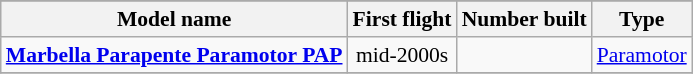<table class="wikitable" align=center style="font-size:90%;">
<tr>
</tr>
<tr style="background:#efefef;">
<th>Model name</th>
<th>First flight</th>
<th>Number built</th>
<th>Type</th>
</tr>
<tr>
<td align=left><strong><a href='#'>Marbella Parapente Paramotor PAP</a></strong></td>
<td align=center>mid-2000s</td>
<td align=center></td>
<td align=left><a href='#'>Paramotor</a></td>
</tr>
<tr>
</tr>
</table>
